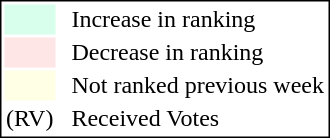<table style="border:1px solid black;">
<tr>
<td style="background:#D8FFEB; width:20px;"></td>
<td> </td>
<td>Increase in ranking</td>
</tr>
<tr>
<td style="background:#FFE6E6; width:20px;"></td>
<td> </td>
<td>Decrease in ranking</td>
</tr>
<tr>
<td style="background:#FFFFE6; width:20px;"></td>
<td> </td>
<td>Not ranked previous week</td>
</tr>
<tr>
<td>(RV)</td>
<td> </td>
<td>Received Votes</td>
</tr>
</table>
